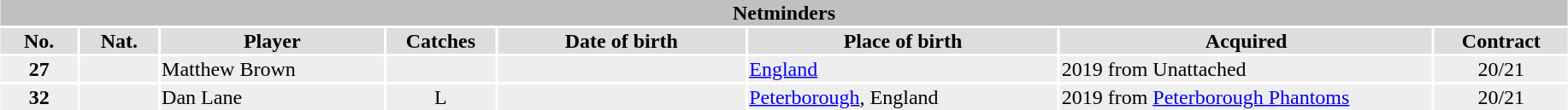<table class="toccolours"  style="width:97%; clear:both; margin:1.5em auto; text-align:center;">
<tr>
<th colspan="11" style="background:silver; color:black;">Netminders</th>
</tr>
<tr style="background:#ddd;">
<th width=5%>No.</th>
<th width=5%>Nat.</th>
<th !width=22%>Player</th>
<th width=7%>Catches</th>
<th width=16%>Date of birth</th>
<th width=20%>Place of birth</th>
<th width=24%>Acquired</th>
<td><strong>Contract</strong></td>
</tr>
<tr style="background:#eee;">
<td><strong>27</strong></td>
<td></td>
<td align="left">Matthew Brown</td>
<td></td>
<td align="left"></td>
<td align="left"><a href='#'>England</a></td>
<td align="left">2019 from Unattached</td>
<td>20/21</td>
</tr>
<tr style="background:#eee;">
<td><strong>32</strong></td>
<td></td>
<td align="left">Dan Lane</td>
<td>L</td>
<td align="left"></td>
<td align="left"><a href='#'>Peterborough</a>, England</td>
<td align="left">2019 from <a href='#'>Peterborough Phantoms</a></td>
<td>20/21</td>
</tr>
</table>
